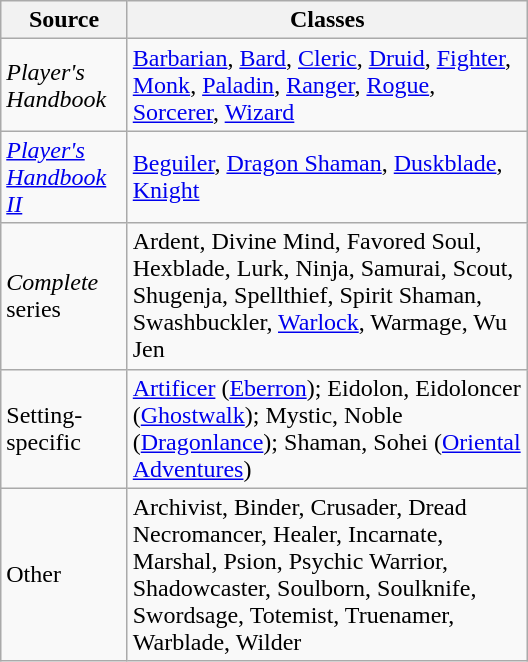<table class="wikitable" style="width:22em; float: right">
<tr>
<th>Source</th>
<th>Classes</th>
</tr>
<tr>
<td><em>Player's Handbook</em></td>
<td><a href='#'>Barbarian</a>, <a href='#'>Bard</a>, <a href='#'>Cleric</a>, <a href='#'>Druid</a>, <a href='#'>Fighter</a>, <a href='#'>Monk</a>, <a href='#'>Paladin</a>, <a href='#'>Ranger</a>, <a href='#'>Rogue</a>, <a href='#'>Sorcerer</a>, <a href='#'>Wizard</a></td>
</tr>
<tr>
<td><em><a href='#'>Player's Handbook II</a></em></td>
<td><a href='#'>Beguiler</a>, <a href='#'>Dragon Shaman</a>, <a href='#'>Duskblade</a>, <a href='#'>Knight</a></td>
</tr>
<tr>
<td><em>Complete</em> series</td>
<td>Ardent, Divine Mind, Favored Soul, Hexblade, Lurk, Ninja, Samurai, Scout, Shugenja, Spellthief, Spirit Shaman, Swashbuckler, <a href='#'>Warlock</a>, Warmage, Wu Jen</td>
</tr>
<tr>
<td>Setting-specific</td>
<td><a href='#'>Artificer</a> (<a href='#'>Eberron</a>); Eidolon, Eidoloncer (<a href='#'>Ghostwalk</a>); Mystic, Noble (<a href='#'>Dragonlance</a>); Shaman, Sohei (<a href='#'>Oriental Adventures</a>)</td>
</tr>
<tr>
<td>Other</td>
<td>Archivist, Binder, Crusader, Dread Necromancer, Healer, Incarnate, Marshal, Psion, Psychic Warrior, Shadowcaster, Soulborn, Soulknife, Swordsage, Totemist, Truenamer, Warblade, Wilder</td>
</tr>
</table>
